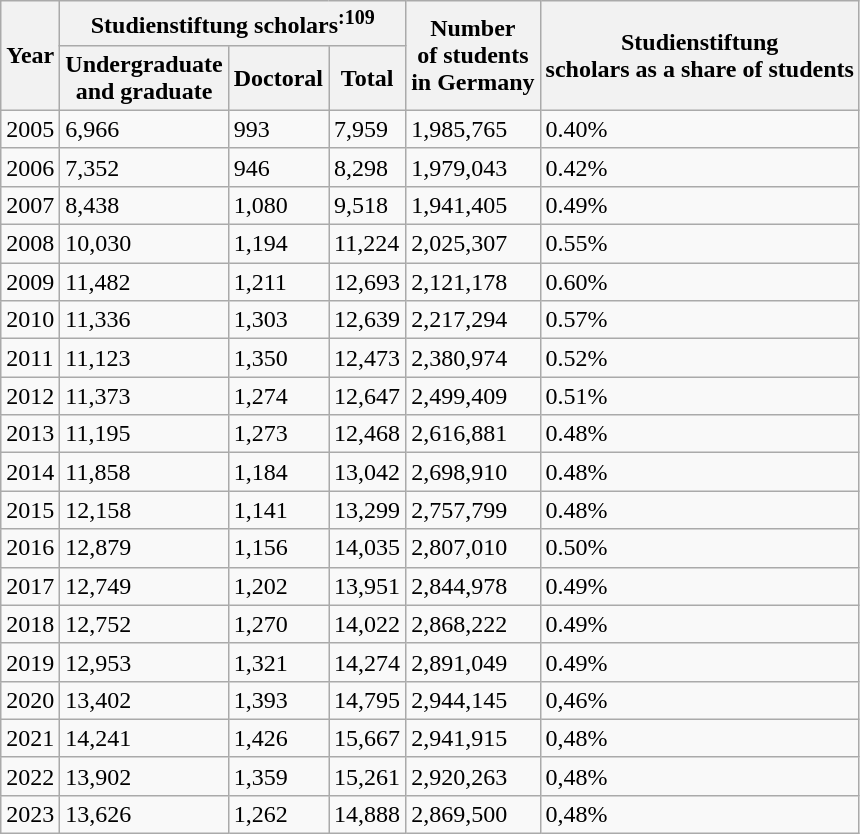<table class="wikitable sortable">
<tr>
<th rowspan="2">Year</th>
<th colspan="3" class="unsortable">Studienstiftung scholars<sup>:109</sup></th>
<th rowspan="2">Number<br>of students<br>in Germany</th>
<th rowspan="2">Studienstiftung<br>scholars as a share of students</th>
</tr>
<tr>
<th>Undergraduate<br>and graduate</th>
<th>Doctoral</th>
<th>Total</th>
</tr>
<tr>
<td>2005</td>
<td>6,966</td>
<td>993</td>
<td>7,959</td>
<td>1,985,765</td>
<td>0.40%</td>
</tr>
<tr>
<td>2006</td>
<td>7,352</td>
<td>946</td>
<td>8,298</td>
<td>1,979,043</td>
<td>0.42%</td>
</tr>
<tr>
<td>2007</td>
<td>8,438</td>
<td>1,080</td>
<td>9,518</td>
<td>1,941,405</td>
<td>0.49%</td>
</tr>
<tr>
<td>2008</td>
<td>10,030</td>
<td>1,194</td>
<td>11,224</td>
<td>2,025,307</td>
<td>0.55%</td>
</tr>
<tr>
<td>2009</td>
<td>11,482</td>
<td>1,211</td>
<td>12,693</td>
<td>2,121,178</td>
<td>0.60%</td>
</tr>
<tr>
<td>2010</td>
<td>11,336</td>
<td>1,303</td>
<td>12,639</td>
<td>2,217,294</td>
<td>0.57%</td>
</tr>
<tr>
<td>2011</td>
<td>11,123</td>
<td>1,350</td>
<td>12,473</td>
<td>2,380,974</td>
<td>0.52%</td>
</tr>
<tr>
<td>2012</td>
<td>11,373</td>
<td>1,274</td>
<td>12,647</td>
<td>2,499,409</td>
<td>0.51%</td>
</tr>
<tr>
<td>2013</td>
<td>11,195</td>
<td>1,273</td>
<td>12,468</td>
<td>2,616,881</td>
<td>0.48%</td>
</tr>
<tr>
<td>2014</td>
<td>11,858</td>
<td>1,184</td>
<td>13,042</td>
<td>2,698,910</td>
<td>0.48%</td>
</tr>
<tr>
<td>2015</td>
<td>12,158</td>
<td>1,141</td>
<td>13,299</td>
<td>2,757,799</td>
<td>0.48%</td>
</tr>
<tr>
<td>2016</td>
<td>12,879</td>
<td>1,156</td>
<td>14,035</td>
<td>2,807,010</td>
<td>0.50%</td>
</tr>
<tr>
<td>2017</td>
<td>12,749</td>
<td>1,202</td>
<td>13,951</td>
<td>2,844,978</td>
<td>0.49%</td>
</tr>
<tr>
<td>2018</td>
<td>12,752</td>
<td>1,270</td>
<td>14,022</td>
<td>2,868,222</td>
<td>0.49%</td>
</tr>
<tr>
<td>2019</td>
<td>12,953</td>
<td>1,321</td>
<td>14,274</td>
<td>2,891,049</td>
<td>0.49%</td>
</tr>
<tr>
<td>2020</td>
<td>13,402</td>
<td>1,393</td>
<td>14,795</td>
<td>2,944,145</td>
<td>0,46%</td>
</tr>
<tr>
<td>2021</td>
<td>14,241</td>
<td>1,426</td>
<td>15,667</td>
<td>2,941,915</td>
<td>0,48%</td>
</tr>
<tr>
<td>2022</td>
<td>13,902</td>
<td>1,359</td>
<td>15,261</td>
<td>2,920,263</td>
<td>0,48%</td>
</tr>
<tr>
<td>2023</td>
<td>13,626</td>
<td>1,262</td>
<td>14,888</td>
<td>2,869,500</td>
<td>0,48%</td>
</tr>
</table>
